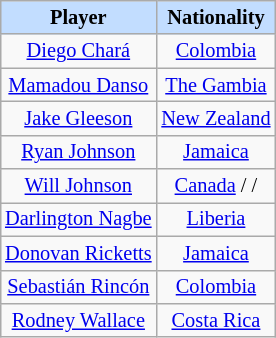<table class="wikitable" style="text-align:center; margin-left:1em; font-size:85%;">
<tr>
<th style="background:#c2ddff; color:black; text-align:center;">Player</th>
<th style="background:#c2ddff; color:black; text-align:center;">Nationality</th>
</tr>
<tr>
<td><a href='#'>Diego Chará</a></td>
<td> <a href='#'>Colombia</a></td>
</tr>
<tr>
<td><a href='#'>Mamadou Danso</a></td>
<td> <a href='#'>The Gambia</a></td>
</tr>
<tr>
<td><a href='#'>Jake Gleeson</a></td>
<td> <a href='#'>New Zealand</a></td>
</tr>
<tr>
<td><a href='#'>Ryan Johnson</a></td>
<td> <a href='#'>Jamaica</a></td>
</tr>
<tr>
<td><a href='#'>Will Johnson</a></td>
<td> <a href='#'>Canada</a> /  / </td>
</tr>
<tr>
<td><a href='#'>Darlington Nagbe</a></td>
<td> <a href='#'>Liberia</a></td>
</tr>
<tr>
<td><a href='#'>Donovan Ricketts</a></td>
<td> <a href='#'>Jamaica</a></td>
</tr>
<tr>
<td><a href='#'>Sebastián Rincón</a></td>
<td> <a href='#'>Colombia</a></td>
</tr>
<tr>
<td><a href='#'>Rodney Wallace</a></td>
<td> <a href='#'>Costa Rica</a></td>
</tr>
</table>
